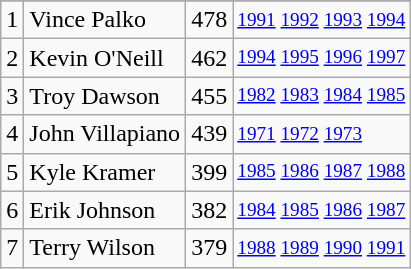<table class="wikitable">
<tr>
</tr>
<tr>
<td>1</td>
<td>Vince Palko</td>
<td>478</td>
<td style="font-size:80%;"><a href='#'>1991</a> <a href='#'>1992</a> <a href='#'>1993</a> <a href='#'>1994</a></td>
</tr>
<tr>
<td>2</td>
<td>Kevin O'Neill</td>
<td>462</td>
<td style="font-size:80%;"><a href='#'>1994</a> <a href='#'>1995</a> <a href='#'>1996</a> <a href='#'>1997</a></td>
</tr>
<tr>
<td>3</td>
<td>Troy Dawson</td>
<td>455</td>
<td style="font-size:80%;"><a href='#'>1982</a> <a href='#'>1983</a> <a href='#'>1984</a> <a href='#'>1985</a></td>
</tr>
<tr>
<td>4</td>
<td>John Villapiano</td>
<td>439</td>
<td style="font-size:80%;"><a href='#'>1971</a> <a href='#'>1972</a> <a href='#'>1973</a></td>
</tr>
<tr>
<td>5</td>
<td>Kyle Kramer</td>
<td>399</td>
<td style="font-size:80%;"><a href='#'>1985</a> <a href='#'>1986</a> <a href='#'>1987</a> <a href='#'>1988</a></td>
</tr>
<tr>
<td>6</td>
<td>Erik Johnson</td>
<td>382</td>
<td style="font-size:80%;"><a href='#'>1984</a> <a href='#'>1985</a> <a href='#'>1986</a> <a href='#'>1987</a></td>
</tr>
<tr>
<td>7</td>
<td>Terry Wilson</td>
<td>379</td>
<td style="font-size:80%;"><a href='#'>1988</a> <a href='#'>1989</a> <a href='#'>1990</a> <a href='#'>1991</a></td>
</tr>
</table>
